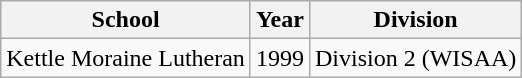<table class="wikitable">
<tr>
<th>School</th>
<th>Year</th>
<th>Division</th>
</tr>
<tr>
<td>Kettle Moraine Lutheran</td>
<td>1999</td>
<td>Division 2 (WISAA)</td>
</tr>
</table>
